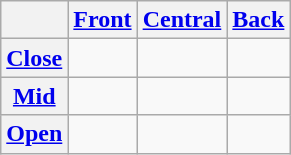<table class="wikitable" style="text-align:center">
<tr>
<th></th>
<th><a href='#'>Front</a></th>
<th><a href='#'>Central</a></th>
<th><a href='#'>Back</a></th>
</tr>
<tr align="center">
<th><a href='#'>Close</a></th>
<td></td>
<td></td>
<td></td>
</tr>
<tr align="center">
<th><a href='#'>Mid</a></th>
<td></td>
<td></td>
<td></td>
</tr>
<tr align="center">
<th><a href='#'>Open</a></th>
<td></td>
<td></td>
<td></td>
</tr>
</table>
